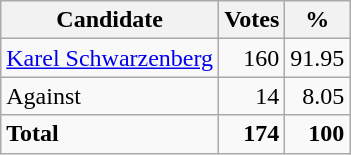<table class=wikitable style=text-align:right>
<tr>
<th>Candidate</th>
<th>Votes</th>
<th>%</th>
</tr>
<tr>
<td align=left><a href='#'>Karel Schwarzenberg</a></td>
<td>160</td>
<td>91.95</td>
</tr>
<tr>
<td align=left>Against</td>
<td>14</td>
<td>8.05</td>
</tr>
<tr>
<td align=left><strong>Total</strong></td>
<td><strong>174</strong></td>
<td><strong>100</strong></td>
</tr>
</table>
